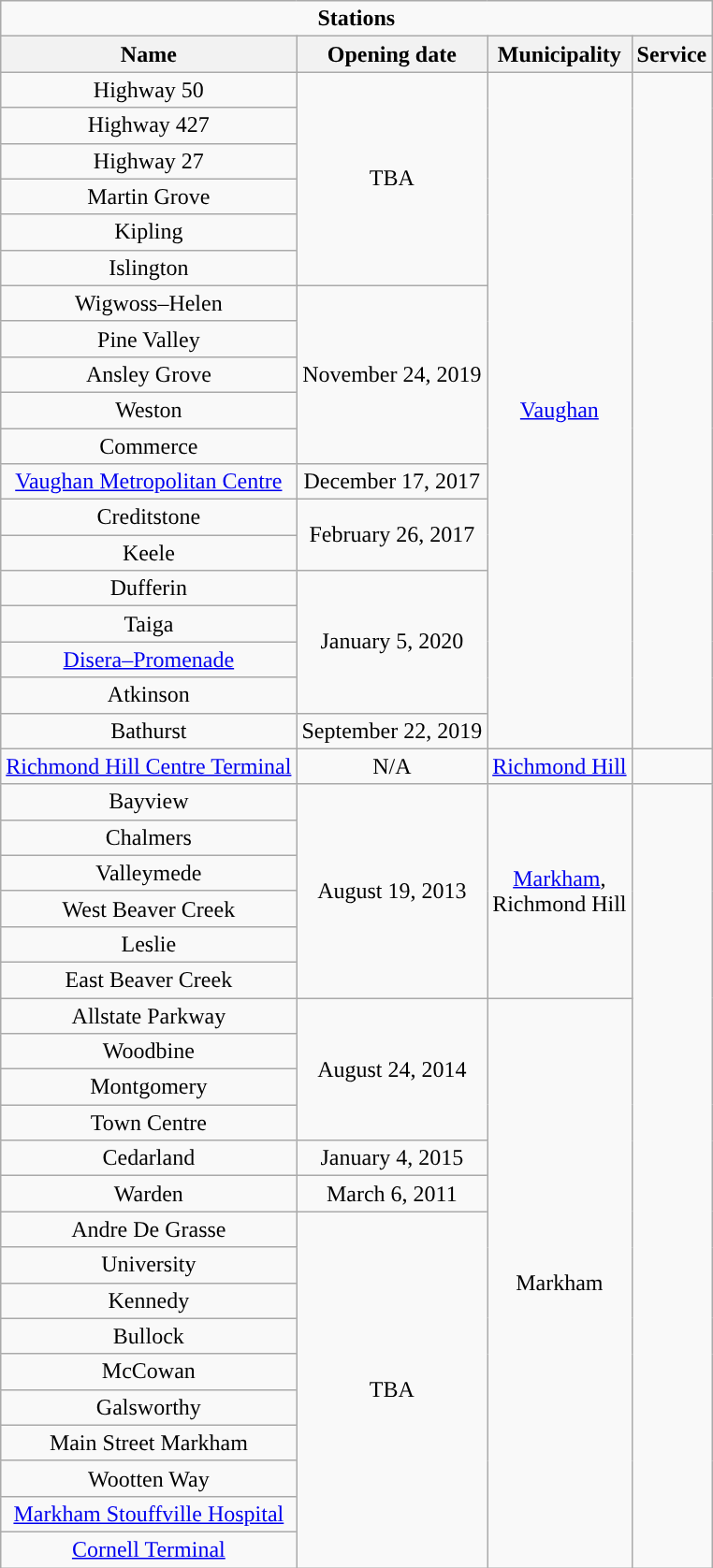<table class="wikitable" style="text-align:center">
<tr>
<td colspan="4"><strong>Stations</strong></td>
</tr>
<tr>
<th>Name</th>
<th>Opening date</th>
<th>Municipality</th>
<th>Service</th>
</tr>
<tr>
<td>Highway 50</td>
<td rowspan="6">TBA</td>
<td rowspan="19"><a href='#'>Vaughan</a></td>
<td rowspan="19"></td>
</tr>
<tr>
<td>Highway 427</td>
</tr>
<tr>
<td>Highway 27</td>
</tr>
<tr>
<td>Martin Grove</td>
</tr>
<tr>
<td>Kipling</td>
</tr>
<tr>
<td>Islington</td>
</tr>
<tr>
<td>Wigwoss–Helen</td>
<td rowspan="5">November 24, 2019</td>
</tr>
<tr>
<td>Pine Valley</td>
</tr>
<tr>
<td>Ansley Grove</td>
</tr>
<tr>
<td>Weston</td>
</tr>
<tr>
<td>Commerce</td>
</tr>
<tr>
<td><a href='#'>Vaughan Metropolitan Centre</a></td>
<td>December 17, 2017</td>
</tr>
<tr>
<td>Creditstone</td>
<td rowspan="2">February 26, 2017</td>
</tr>
<tr>
<td>Keele</td>
</tr>
<tr>
<td>Dufferin</td>
<td rowspan="4">January 5, 2020</td>
</tr>
<tr>
<td>Taiga</td>
</tr>
<tr>
<td><a href='#'>Disera–Promenade</a></td>
</tr>
<tr>
<td>Atkinson</td>
</tr>
<tr>
<td>Bathurst</td>
<td>September 22, 2019</td>
</tr>
<tr>
<td><a href='#'>Richmond Hill Centre Terminal</a></td>
<td>N/A</td>
<td><a href='#'>Richmond Hill</a></td>
<td> </td>
</tr>
<tr>
<td>Bayview</td>
<td rowspan="6">August 19, 2013</td>
<td rowspan="6"><a href='#'>Markham</a>,<br>Richmond Hill</td>
<td rowspan="22"></td>
</tr>
<tr>
<td>Chalmers</td>
</tr>
<tr>
<td>Valleymede</td>
</tr>
<tr>
<td>West Beaver Creek</td>
</tr>
<tr>
<td>Leslie</td>
</tr>
<tr>
<td>East Beaver Creek</td>
</tr>
<tr>
<td>Allstate Parkway</td>
<td rowspan="4">August 24, 2014</td>
<td rowspan="16">Markham</td>
</tr>
<tr>
<td>Woodbine</td>
</tr>
<tr>
<td>Montgomery</td>
</tr>
<tr>
<td>Town Centre</td>
</tr>
<tr>
<td>Cedarland</td>
<td>January 4, 2015</td>
</tr>
<tr>
<td>Warden</td>
<td>March 6, 2011</td>
</tr>
<tr>
<td>Andre De Grasse</td>
<td rowspan="10">TBA</td>
</tr>
<tr>
<td>University</td>
</tr>
<tr>
<td>Kennedy</td>
</tr>
<tr>
<td>Bullock</td>
</tr>
<tr>
<td>McCowan</td>
</tr>
<tr>
<td>Galsworthy</td>
</tr>
<tr>
<td>Main Street Markham</td>
</tr>
<tr>
<td>Wootten Way</td>
</tr>
<tr>
<td><a href='#'>Markham Stouffville Hospital</a></td>
</tr>
<tr>
<td><a href='#'>Cornell Terminal</a></td>
</tr>
</table>
